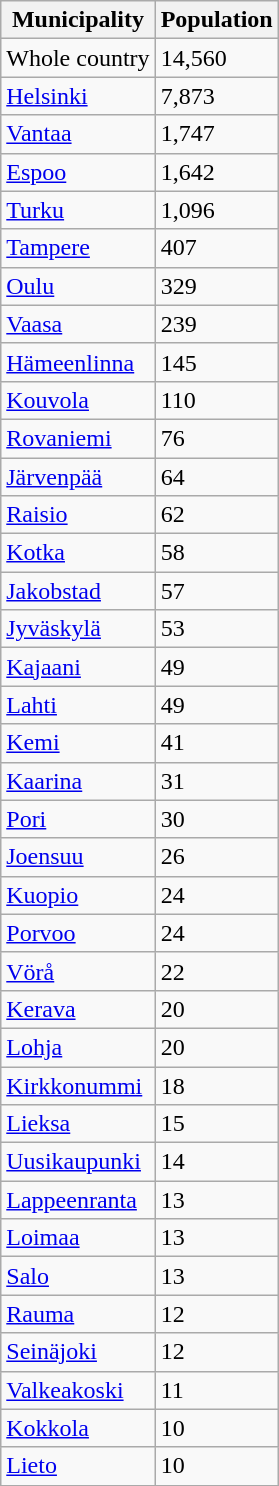<table role="presentation" class="wikitable sortable mw-collapsible mw-collapsed">
<tr>
<th>Municipality</th>
<th>Population</th>
</tr>
<tr>
<td>Whole country</td>
<td>14,560</td>
</tr>
<tr>
<td><a href='#'>Helsinki</a></td>
<td>7,873</td>
</tr>
<tr>
<td><a href='#'>Vantaa</a></td>
<td>1,747</td>
</tr>
<tr>
<td><a href='#'>Espoo</a></td>
<td>1,642</td>
</tr>
<tr>
<td><a href='#'>Turku</a></td>
<td>1,096</td>
</tr>
<tr>
<td><a href='#'>Tampere</a></td>
<td>407</td>
</tr>
<tr>
<td><a href='#'>Oulu</a></td>
<td>329</td>
</tr>
<tr>
<td><a href='#'>Vaasa</a></td>
<td>239</td>
</tr>
<tr>
<td><a href='#'>Hämeenlinna</a></td>
<td>145</td>
</tr>
<tr>
<td><a href='#'>Kouvola</a></td>
<td>110</td>
</tr>
<tr>
<td><a href='#'>Rovaniemi</a></td>
<td>76</td>
</tr>
<tr>
<td><a href='#'>Järvenpää</a></td>
<td>64</td>
</tr>
<tr>
<td><a href='#'>Raisio</a></td>
<td>62</td>
</tr>
<tr>
<td><a href='#'>Kotka</a></td>
<td>58</td>
</tr>
<tr>
<td><a href='#'>Jakobstad</a></td>
<td>57</td>
</tr>
<tr>
<td><a href='#'>Jyväskylä</a></td>
<td>53</td>
</tr>
<tr>
<td><a href='#'>Kajaani</a></td>
<td>49</td>
</tr>
<tr>
<td><a href='#'>Lahti</a></td>
<td>49</td>
</tr>
<tr>
<td><a href='#'>Kemi</a></td>
<td>41</td>
</tr>
<tr>
<td><a href='#'>Kaarina</a></td>
<td>31</td>
</tr>
<tr>
<td><a href='#'>Pori</a></td>
<td>30</td>
</tr>
<tr>
<td><a href='#'>Joensuu</a></td>
<td>26</td>
</tr>
<tr>
<td><a href='#'>Kuopio</a></td>
<td>24</td>
</tr>
<tr>
<td><a href='#'>Porvoo</a></td>
<td>24</td>
</tr>
<tr>
<td><a href='#'>Vörå</a></td>
<td>22</td>
</tr>
<tr>
<td><a href='#'>Kerava</a></td>
<td>20</td>
</tr>
<tr>
<td><a href='#'>Lohja</a></td>
<td>20</td>
</tr>
<tr>
<td><a href='#'>Kirkkonummi</a></td>
<td>18</td>
</tr>
<tr>
<td><a href='#'>Lieksa</a></td>
<td>15</td>
</tr>
<tr>
<td><a href='#'>Uusikaupunki</a></td>
<td>14</td>
</tr>
<tr>
<td><a href='#'>Lappeenranta</a></td>
<td>13</td>
</tr>
<tr>
<td><a href='#'>Loimaa</a></td>
<td>13</td>
</tr>
<tr>
<td><a href='#'>Salo</a></td>
<td>13</td>
</tr>
<tr>
<td><a href='#'>Rauma</a></td>
<td>12</td>
</tr>
<tr>
<td><a href='#'>Seinäjoki</a></td>
<td>12</td>
</tr>
<tr>
<td><a href='#'>Valkeakoski</a></td>
<td>11</td>
</tr>
<tr>
<td><a href='#'>Kokkola</a></td>
<td>10</td>
</tr>
<tr>
<td><a href='#'>Lieto</a></td>
<td>10</td>
</tr>
</table>
